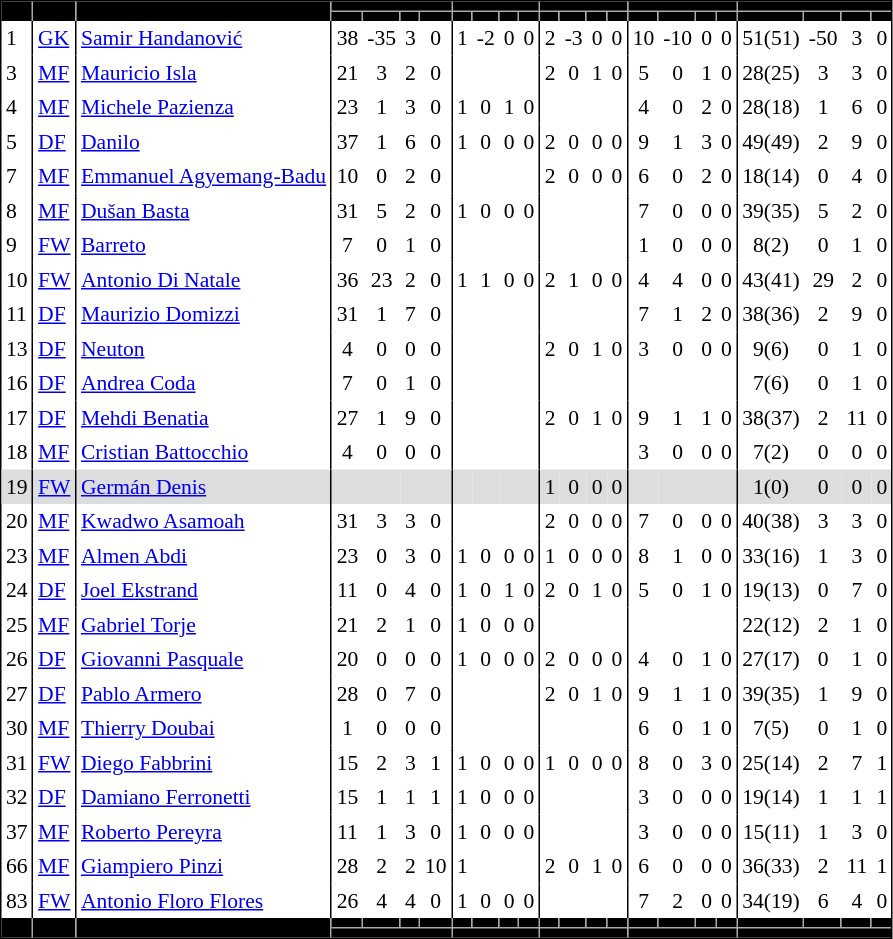<table cellspacing="0" cellpadding="3" style="border:1px solid #000000;font-size:90%">
<tr bgcolor="#000000">
<th style="border-right:1px solid #AAAAAA" align="center" rowspan="2"></th>
<th style="border-right:1px solid #AAAAAA" align="center" rowspan="2"></th>
<th style="border-right:1px solid #AAAAAA" align="center" rowspan="2"></th>
<th style="border-right:1px solid #AAAAAA; border-bottom:1px solid #AAAAAA" align="center" colspan="4"></th>
<th style="border-right:1px solid #AAAAAA; border-bottom:1px solid #AAAAAA" align="center" colspan="4"></th>
<th style="border-right:1px solid #AAAAAA; border-bottom:1px solid #AAAAAA" align="center" colspan="4"></th>
<th style="border-right:1px solid #AAAAAA; border-bottom:1px solid #AAAAAA" align="center" colspan="4"></th>
<th style="border-bottom:1px solid #AAAAAA" align="center" colspan="4"></th>
</tr>
<tr bgcolor="#000000">
<th style="border-right:1px solid #AAAAAA" align="center"></th>
<th style="border-right:1px solid #AAAAAA" align="center"></th>
<th style="border-right:1px solid #AAAAAA" align="center"></th>
<th style="border-right:1px solid #AAAAAA" align="center"></th>
<th style="border-right:1px solid #AAAAAA" align="center"></th>
<th style="border-right:1px solid #AAAAAA" align="center"></th>
<th style="border-right:1px solid #AAAAAA" align="center"></th>
<th style="border-right:1px solid #AAAAAA" align="center"></th>
<th style="border-right:1px solid #AAAAAA" align="center"></th>
<th style="border-right:1px solid #AAAAAA" align="center"></th>
<th style="border-right:1px solid #AAAAAA" align="center"></th>
<th style="border-right:1px solid #AAAAAA" align="center"></th>
<th style="border-right:1px solid #AAAAAA" align="center"></th>
<th style="border-right:1px solid #AAAAAA" align="center"></th>
<th style="border-right:1px solid #AAAAAA" align="center"></th>
<th style="border-right:1px solid #AAAAAA" align="center"></th>
<th style="border-right:1px solid #AAAAAA" align="center"></th>
<th style="border-right:1px solid #AAAAAA" align="center"></th>
<th style="border-right:1px solid #AAAAAA" align="center"></th>
<th align="center"></th>
</tr>
<tr>
<td style="border-right:1px solid #000000">1</td>
<td style="border-right:1px solid #000000"><a href='#'>GK</a></td>
<td style="border-right:1px solid #000000"> <a href='#'>Samir Handanović</a></td>
<td align="center">38</td>
<td align="center">-35</td>
<td align="center">3</td>
<td style="border-right:1px solid #000000" align="center">0</td>
<td align="center">1</td>
<td align="center">-2</td>
<td align="center">0</td>
<td style="border-right:1px solid #000000" align="center">0</td>
<td align="center">2</td>
<td align="center">-3</td>
<td align="center">0</td>
<td style="border-right:1px solid #000000" align="center">0</td>
<td align="center">10</td>
<td align="center">-10</td>
<td align="center">0</td>
<td style="border-right:1px solid #000000" align="center">0</td>
<td align="center">51(51)</td>
<td align="center">-50</td>
<td align="center">3</td>
<td align="center">0</td>
</tr>
<tr>
<td style="border-right:1px solid #000000">3</td>
<td style="border-right:1px solid #000000"><a href='#'>MF</a></td>
<td style="border-right:1px solid #000000"> <a href='#'>Mauricio Isla</a></td>
<td align="center">21</td>
<td align="center">3</td>
<td align="center">2</td>
<td style="border-right:1px solid #000000" align="center">0</td>
<td align="center"></td>
<td align="center"></td>
<td align="center"></td>
<td style="border-right:1px solid #000000" align="center"></td>
<td align="center">2</td>
<td align="center">0</td>
<td align="center">1</td>
<td style="border-right:1px solid #000000" align="center">0</td>
<td align="center">5</td>
<td align="center">0</td>
<td align="center">1</td>
<td style="border-right:1px solid #000000" align="center">0</td>
<td align="center">28(25)</td>
<td align="center">3</td>
<td align="center">3</td>
<td align="center">0</td>
</tr>
<tr>
<td style="border-right:1px solid #000000">4</td>
<td style="border-right:1px solid #000000"><a href='#'>MF</a></td>
<td style="border-right:1px solid #000000"> <a href='#'>Michele Pazienza</a></td>
<td align="center">23</td>
<td align="center">1</td>
<td align="center">3</td>
<td style="border-right:1px solid #000000" align="center">0</td>
<td align="center">1</td>
<td align="center">0</td>
<td align="center">1</td>
<td style="border-right:1px solid #000000" align="center">0</td>
<td align="center"></td>
<td align="center"></td>
<td align="center"></td>
<td style="border-right:1px solid #000000" align="center"></td>
<td align="center">4</td>
<td align="center">0</td>
<td align="center">2</td>
<td style="border-right:1px solid #000000" align="center">0</td>
<td align="center">28(18)</td>
<td align="center">1</td>
<td align="center">6</td>
<td align="center">0</td>
</tr>
<tr>
<td style="border-right:1px solid #000000">5</td>
<td style="border-right:1px solid #000000"><a href='#'>DF</a></td>
<td style="border-right:1px solid #000000"> <a href='#'>Danilo</a></td>
<td align="center">37</td>
<td align="center">1</td>
<td align="center">6</td>
<td style="border-right:1px solid #000000" align="center">0</td>
<td align="center">1</td>
<td align="center">0</td>
<td align="center">0</td>
<td style="border-right:1px solid #000000" align="center">0</td>
<td align="center">2</td>
<td align="center">0</td>
<td align="center">0</td>
<td style="border-right:1px solid #000000" align="center">0</td>
<td align="center">9</td>
<td align="center">1</td>
<td align="center">3</td>
<td style="border-right:1px solid #000000" align="center">0</td>
<td align="center">49(49)</td>
<td align="center">2</td>
<td align="center">9</td>
<td align="center">0</td>
</tr>
<tr>
<td style="border-right:1px solid #000000">7</td>
<td style="border-right:1px solid #000000"><a href='#'>MF</a></td>
<td style="border-right:1px solid #000000"> <a href='#'>Emmanuel Agyemang-Badu</a></td>
<td align="center">10</td>
<td align="center">0</td>
<td align="center">2</td>
<td style="border-right:1px solid #000000" align="center">0</td>
<td align="center"></td>
<td align="center"></td>
<td align="center"></td>
<td style="border-right:1px solid #000000" align="center"></td>
<td align="center">2</td>
<td align="center">0</td>
<td align="center">0</td>
<td style="border-right:1px solid #000000" align="center">0</td>
<td align="center">6</td>
<td align="center">0</td>
<td align="center">2</td>
<td style="border-right:1px solid #000000" align="center">0</td>
<td align="center">18(14)</td>
<td align="center">0</td>
<td align="center">4</td>
<td align="center">0</td>
</tr>
<tr>
<td style="border-right:1px solid #000000">8</td>
<td style="border-right:1px solid #000000"><a href='#'>MF</a></td>
<td style="border-right:1px solid #000000"> <a href='#'>Dušan Basta</a></td>
<td align="center">31</td>
<td align="center">5</td>
<td align="center">2</td>
<td style="border-right:1px solid #000000" align="center">0</td>
<td align="center">1</td>
<td align="center">0</td>
<td align="center">0</td>
<td style="border-right:1px solid #000000" align="center">0</td>
<td align="center"></td>
<td align="center"></td>
<td align="center"></td>
<td style="border-right:1px solid #000000" align="center"></td>
<td align="center">7</td>
<td align="center">0</td>
<td align="center">0</td>
<td style="border-right:1px solid #000000" align="center">0</td>
<td align="center">39(35)</td>
<td align="center">5</td>
<td align="center">2</td>
<td align="center">0</td>
</tr>
<tr>
<td style="border-right:1px solid #000000">9</td>
<td style="border-right:1px solid #000000"><a href='#'>FW</a></td>
<td style="border-right:1px solid #000000"> <a href='#'>Barreto</a></td>
<td align="center">7</td>
<td align="center">0</td>
<td align="center">1</td>
<td style="border-right:1px solid #000000" align="center">0</td>
<td align="center"></td>
<td align="center"></td>
<td align="center"></td>
<td style="border-right:1px solid #000000" align="center"></td>
<td align="center"></td>
<td align="center"></td>
<td align="center"></td>
<td style="border-right:1px solid #000000" align="center"></td>
<td align="center">1</td>
<td align="center">0</td>
<td align="center">0</td>
<td style="border-right:1px solid #000000" align="center">0</td>
<td align="center">8(2)</td>
<td align="center">0</td>
<td align="center">1</td>
<td align="center">0</td>
</tr>
<tr>
<td style="border-right:1px solid #000000">10</td>
<td style="border-right:1px solid #000000"><a href='#'>FW</a></td>
<td style="border-right:1px solid #000000"> <a href='#'>Antonio Di Natale</a></td>
<td align="center">36</td>
<td align="center">23</td>
<td align="center">2</td>
<td style="border-right:1px solid #000000" align="center">0</td>
<td align="center">1</td>
<td align="center">1</td>
<td align="center">0</td>
<td style="border-right:1px solid #000000" align="center">0</td>
<td align="center">2</td>
<td align="center">1</td>
<td align="center">0</td>
<td style="border-right:1px solid #000000" align="center">0</td>
<td align="center">4</td>
<td align="center">4</td>
<td align="center">0</td>
<td style="border-right:1px solid #000000" align="center">0</td>
<td align="center">43(41)</td>
<td align="center">29</td>
<td align="center">2</td>
<td align="center">0</td>
</tr>
<tr>
<td style="border-right:1px solid #000000">11</td>
<td style="border-right:1px solid #000000"><a href='#'>DF</a></td>
<td style="border-right:1px solid #000000"> <a href='#'>Maurizio Domizzi</a></td>
<td align="center">31</td>
<td align="center">1</td>
<td align="center">7</td>
<td style="border-right:1px solid #000000" align="center">0</td>
<td align="center"></td>
<td align="center"></td>
<td align="center"></td>
<td style="border-right:1px solid #000000" align="center"></td>
<td align="center"></td>
<td align="center"></td>
<td align="center"></td>
<td style="border-right:1px solid #000000" align="center"></td>
<td align="center">7</td>
<td align="center">1</td>
<td align="center">2</td>
<td style="border-right:1px solid #000000" align="center">0</td>
<td align="center">38(36)</td>
<td align="center">2</td>
<td align="center">9</td>
<td align="center">0</td>
</tr>
<tr>
<td style="border-right:1px solid #000000">13</td>
<td style="border-right:1px solid #000000"><a href='#'>DF</a></td>
<td style="border-right:1px solid #000000"> <a href='#'>Neuton</a></td>
<td align="center">4</td>
<td align="center">0</td>
<td align="center">0</td>
<td style="border-right:1px solid #000000" align="center">0</td>
<td align="center"></td>
<td align="center"></td>
<td align="center"></td>
<td style="border-right:1px solid #000000" align="center"></td>
<td align="center">2</td>
<td align="center">0</td>
<td align="center">1</td>
<td style="border-right:1px solid #000000" align="center">0</td>
<td align="center">3</td>
<td align="center">0</td>
<td align="center">0</td>
<td style="border-right:1px solid #000000" align="center">0</td>
<td align="center">9(6)</td>
<td align="center">0</td>
<td align="center">1</td>
<td align="center">0</td>
</tr>
<tr>
<td style="border-right:1px solid #000000">16</td>
<td style="border-right:1px solid #000000"><a href='#'>DF</a></td>
<td style="border-right:1px solid #000000"> <a href='#'>Andrea Coda</a></td>
<td align="center">7</td>
<td align="center">0</td>
<td align="center">1</td>
<td style="border-right:1px solid #000000" align="center">0</td>
<td align="center"></td>
<td align="center"></td>
<td align="center"></td>
<td style="border-right:1px solid #000000" align="center"></td>
<td align="center"></td>
<td align="center"></td>
<td align="center"></td>
<td style="border-right:1px solid #000000" align="center"></td>
<td align="center"></td>
<td align="center"></td>
<td align="center"></td>
<td style="border-right:1px solid #000000" align="center"></td>
<td align="center">7(6)</td>
<td align="center">0</td>
<td align="center">1</td>
<td align="center">0</td>
</tr>
<tr>
<td style="border-right:1px solid #000000">17</td>
<td style="border-right:1px solid #000000"><a href='#'>DF</a></td>
<td style="border-right:1px solid #000000"> <a href='#'>Mehdi Benatia</a></td>
<td align="center">27</td>
<td align="center">1</td>
<td align="center">9</td>
<td style="border-right:1px solid #000000" align="center">0</td>
<td align="center"></td>
<td align="center"></td>
<td align="center"></td>
<td style="border-right:1px solid #000000" align="center"></td>
<td align="center">2</td>
<td align="center">0</td>
<td align="center">1</td>
<td style="border-right:1px solid #000000" align="center">0</td>
<td align="center">9</td>
<td align="center">1</td>
<td align="center">1</td>
<td style="border-right:1px solid #000000" align="center">0</td>
<td align="center">38(37)</td>
<td align="center">2</td>
<td align="center">11</td>
<td align="center">0</td>
</tr>
<tr>
<td style="border-right:1px solid #000000">18</td>
<td style="border-right:1px solid #000000"><a href='#'>MF</a></td>
<td style="border-right:1px solid #000000"> <a href='#'>Cristian Battocchio</a></td>
<td align="center">4</td>
<td align="center">0</td>
<td align="center">0</td>
<td style="border-right:1px solid #000000" align="center">0</td>
<td align="center"></td>
<td align="center"></td>
<td align="center"></td>
<td style="border-right:1px solid #000000" align="center"></td>
<td align="center"></td>
<td align="center"></td>
<td align="center"></td>
<td style="border-right:1px solid #000000" align="center"></td>
<td align="center">3</td>
<td align="center">0</td>
<td align="center">0</td>
<td style="border-right:1px solid #000000" align="center">0</td>
<td align="center">7(2)</td>
<td align="center">0</td>
<td align="center">0</td>
<td align="center">0</td>
</tr>
<tr bgcolor="#dddddd">
<td style="border-right:1px solid #000000">19</td>
<td style="border-right:1px solid #000000"><a href='#'>FW</a></td>
<td style="border-right:1px solid #000000"> <a href='#'>Germán Denis</a></td>
<td align="center"></td>
<td align="center"></td>
<td align="center"></td>
<td style="border-right:1px solid #000000" align="center"></td>
<td align="center"></td>
<td align="center"></td>
<td align="center"></td>
<td style="border-right:1px solid #000000" align="center"></td>
<td align="center">1</td>
<td align="center">0</td>
<td align="center">0</td>
<td style="border-right:1px solid #000000" align="center">0</td>
<td align="center"></td>
<td align="center"></td>
<td align="center"></td>
<td style="border-right:1px solid #000000" align="center"></td>
<td align="center">1(0)</td>
<td align="center">0</td>
<td align="center">0</td>
<td align="center">0</td>
</tr>
<tr>
<td style="border-right:1px solid #000000">20</td>
<td style="border-right:1px solid #000000"><a href='#'>MF</a></td>
<td style="border-right:1px solid #000000"> <a href='#'>Kwadwo Asamoah</a></td>
<td align="center">31</td>
<td align="center">3</td>
<td align="center">3</td>
<td style="border-right:1px solid #000000" align="center">0</td>
<td align="center"></td>
<td align="center"></td>
<td align="center"></td>
<td style="border-right:1px solid #000000" align="center"></td>
<td align="center">2</td>
<td align="center">0</td>
<td align="center">0</td>
<td style="border-right:1px solid #000000" align="center">0</td>
<td align="center">7</td>
<td align="center">0</td>
<td align="center">0</td>
<td style="border-right:1px solid #000000" align="center">0</td>
<td align="center">40(38)</td>
<td align="center">3</td>
<td align="center">3</td>
<td align="center">0</td>
</tr>
<tr>
<td style="border-right:1px solid #000000">23</td>
<td style="border-right:1px solid #000000"><a href='#'>MF</a></td>
<td style="border-right:1px solid #000000"> <a href='#'>Almen Abdi</a></td>
<td align="center">23</td>
<td align="center">0</td>
<td align="center">3</td>
<td style="border-right:1px solid #000000" align="center">0</td>
<td align="center">1</td>
<td align="center">0</td>
<td align="center">0</td>
<td style="border-right:1px solid #000000" align="center">0</td>
<td align="center">1</td>
<td align="center">0</td>
<td align="center">0</td>
<td style="border-right:1px solid #000000" align="center">0</td>
<td align="center">8</td>
<td align="center">1</td>
<td align="center">0</td>
<td style="border-right:1px solid #000000" align="center">0</td>
<td align="center">33(16)</td>
<td align="center">1</td>
<td align="center">3</td>
<td align="center">0</td>
</tr>
<tr>
<td style="border-right:1px solid #000000">24</td>
<td style="border-right:1px solid #000000"><a href='#'>DF</a></td>
<td style="border-right:1px solid #000000"> <a href='#'>Joel Ekstrand</a></td>
<td align="center">11</td>
<td align="center">0</td>
<td align="center">4</td>
<td style="border-right:1px solid #000000" align="center">0</td>
<td align="center">1</td>
<td align="center">0</td>
<td align="center">1</td>
<td style="border-right:1px solid #000000" align="center">0</td>
<td align="center">2</td>
<td align="center">0</td>
<td align="center">1</td>
<td style="border-right:1px solid #000000" align="center">0</td>
<td align="center">5</td>
<td align="center">0</td>
<td align="center">1</td>
<td style="border-right:1px solid #000000" align="center">0</td>
<td align="center">19(13)</td>
<td align="center">0</td>
<td align="center">7</td>
<td align="center">0</td>
</tr>
<tr>
<td style="border-right:1px solid #000000">25</td>
<td style="border-right:1px solid #000000"><a href='#'>MF</a></td>
<td style="border-right:1px solid #000000"> <a href='#'>Gabriel Torje</a></td>
<td align="center">21</td>
<td align="center">2</td>
<td align="center">1</td>
<td style="border-right:1px solid #000000" align="center">0</td>
<td align="center">1</td>
<td align="center">0</td>
<td align="center">0</td>
<td style="border-right:1px solid #000000" align="center">0</td>
<td align="center"></td>
<td align="center"></td>
<td align="center"></td>
<td style="border-right:1px solid #000000" align="center"></td>
<td align="center"></td>
<td align="center"></td>
<td align="center"></td>
<td style="border-right:1px solid #000000" align="center"></td>
<td align="center">22(12)</td>
<td align="center">2</td>
<td align="center">1</td>
<td align="center">0</td>
</tr>
<tr>
<td style="border-right:1px solid #000000">26</td>
<td style="border-right:1px solid #000000"><a href='#'>DF</a></td>
<td style="border-right:1px solid #000000"> <a href='#'>Giovanni Pasquale</a></td>
<td align="center">20</td>
<td align="center">0</td>
<td align="center">0</td>
<td style="border-right:1px solid #000000" align="center">0</td>
<td align="center">1</td>
<td align="center">0</td>
<td align="center">0</td>
<td style="border-right:1px solid #000000" align="center">0</td>
<td align="center">2</td>
<td align="center">0</td>
<td align="center">0</td>
<td style="border-right:1px solid #000000" align="center">0</td>
<td align="center">4</td>
<td align="center">0</td>
<td align="center">1</td>
<td style="border-right:1px solid #000000" align="center">0</td>
<td align="center">27(17)</td>
<td align="center">0</td>
<td align="center">1</td>
<td align="center">0</td>
</tr>
<tr>
<td style="border-right:1px solid #000000">27</td>
<td style="border-right:1px solid #000000"><a href='#'>DF</a></td>
<td style="border-right:1px solid #000000"> <a href='#'>Pablo Armero</a></td>
<td align="center">28</td>
<td align="center">0</td>
<td align="center">7</td>
<td style="border-right:1px solid #000000" align="center">0</td>
<td align="center"></td>
<td align="center"></td>
<td align="center"></td>
<td style="border-right:1px solid #000000" align="center"></td>
<td align="center">2</td>
<td align="center">0</td>
<td align="center">1</td>
<td style="border-right:1px solid #000000" align="center">0</td>
<td align="center">9</td>
<td align="center">1</td>
<td align="center">1</td>
<td style="border-right:1px solid #000000" align="center">0</td>
<td align="center">39(35)</td>
<td align="center">1</td>
<td align="center">9</td>
<td align="center">0</td>
</tr>
<tr>
<td style="border-right:1px solid #000000">30</td>
<td style="border-right:1px solid #000000"><a href='#'>MF</a></td>
<td style="border-right:1px solid #000000"> <a href='#'>Thierry Doubai</a></td>
<td align="center">1</td>
<td align="center">0</td>
<td align="center">0</td>
<td style="border-right:1px solid #000000" align="center">0</td>
<td align="center"></td>
<td align="center"></td>
<td align="center"></td>
<td style="border-right:1px solid #000000" align="center"></td>
<td align="center"></td>
<td align="center"></td>
<td align="center"></td>
<td style="border-right:1px solid #000000" align="center"></td>
<td align="center">6</td>
<td align="center">0</td>
<td align="center">1</td>
<td style="border-right:1px solid #000000" align="center">0</td>
<td align="center">7(5)</td>
<td align="center">0</td>
<td align="center">1</td>
<td align="center">0</td>
</tr>
<tr>
<td style="border-right:1px solid #000000">31</td>
<td style="border-right:1px solid #000000"><a href='#'>FW</a></td>
<td style="border-right:1px solid #000000"> <a href='#'>Diego Fabbrini</a></td>
<td align="center">15</td>
<td align="center">2</td>
<td align="center">3</td>
<td style="border-right:1px solid #000000" align="center">1</td>
<td align="center">1</td>
<td align="center">0</td>
<td align="center">0</td>
<td style="border-right:1px solid #000000" align="center">0</td>
<td align="center">1</td>
<td align="center">0</td>
<td align="center">0</td>
<td style="border-right:1px solid #000000" align="center">0</td>
<td align="center">8</td>
<td align="center">0</td>
<td align="center">3</td>
<td style="border-right:1px solid #000000" align="center">0</td>
<td align="center">25(14)</td>
<td align="center">2</td>
<td align="center">7</td>
<td align="center">1</td>
</tr>
<tr>
<td style="border-right:1px solid #000000">32</td>
<td style="border-right:1px solid #000000"><a href='#'>DF</a></td>
<td style="border-right:1px solid #000000"> <a href='#'>Damiano Ferronetti</a></td>
<td align="center">15</td>
<td align="center">1</td>
<td align="center">1</td>
<td style="border-right:1px solid #000000" align="center">1</td>
<td align="center">1</td>
<td align="center">0</td>
<td align="center">0</td>
<td style="border-right:1px solid #000000" align="center">0</td>
<td align="center"></td>
<td align="center"></td>
<td align="center"></td>
<td style="border-right:1px solid #000000" align="center"></td>
<td align="center">3</td>
<td align="center">0</td>
<td align="center">0</td>
<td style="border-right:1px solid #000000" align="center">0</td>
<td align="center">19(14)</td>
<td align="center">1</td>
<td align="center">1</td>
<td align="center">1</td>
</tr>
<tr>
<td style="border-right:1px solid #000000">37</td>
<td style="border-right:1px solid #000000"><a href='#'>MF</a></td>
<td style="border-right:1px solid #000000"> <a href='#'>Roberto Pereyra</a></td>
<td align="center">11</td>
<td align="center">1</td>
<td align="center">3</td>
<td style="border-right:1px solid #000000" align="center">0</td>
<td align="center">1</td>
<td align="center">0</td>
<td align="center">0</td>
<td style="border-right:1px solid #000000" align="center">0</td>
<td align="center"></td>
<td align="center"></td>
<td align="center"></td>
<td style="border-right:1px solid #000000" align="center"></td>
<td align="center">3</td>
<td align="center">0</td>
<td align="center">0</td>
<td style="border-right:1px solid #000000" align="center">0</td>
<td align="center">15(11)</td>
<td align="center">1</td>
<td align="center">3</td>
<td align="center">0</td>
</tr>
<tr>
<td style="border-right:1px solid #000000">66</td>
<td style="border-right:1px solid #000000"><a href='#'>MF</a></td>
<td style="border-right:1px solid #000000"> <a href='#'>Giampiero Pinzi</a></td>
<td align="center">28</td>
<td align="center">2</td>
<td align="center">2</td>
<td style="border-right:1px solid #000000" align="center">10</td>
<td align="center">1</td>
<td align="center"></td>
<td align="center"></td>
<td style="border-right:1px solid #000000" align="center"></td>
<td align="center">2</td>
<td align="center">0</td>
<td align="center">1</td>
<td style="border-right:1px solid #000000" align="center">0</td>
<td align="center">6</td>
<td align="center">0</td>
<td align="center">0</td>
<td style="border-right:1px solid #000000" align="center">0</td>
<td align="center">36(33)</td>
<td align="center">2</td>
<td align="center">11</td>
<td align="center">1</td>
</tr>
<tr>
<td style="border-right:1px solid #000000">83</td>
<td style="border-right:1px solid #000000"><a href='#'>FW</a></td>
<td style="border-right:1px solid #000000"> <a href='#'>Antonio Floro Flores</a></td>
<td align="center">26</td>
<td align="center">4</td>
<td align="center">4</td>
<td style="border-right:1px solid #000000" align="center">0</td>
<td align="center">1</td>
<td align="center">0</td>
<td align="center">0</td>
<td style="border-right:1px solid #000000" align="center">0</td>
<td align="center"></td>
<td align="center"></td>
<td align="center"></td>
<td style="border-right:1px solid #000000" align="center"></td>
<td align="center">7</td>
<td align="center">2</td>
<td align="center">0</td>
<td style="border-right:1px solid #000000" align="center">0</td>
<td align="center">34(19)</td>
<td align="center">6</td>
<td align="center">4</td>
<td align="center">0</td>
</tr>
<tr bgcolor="#000000">
<th style="border-right:1px solid #AAAAAA" align="center" rowspan="2"></th>
<th style="border-right:1px solid #AAAAAA" align="center" rowspan="2"></th>
<th style="border-right:1px solid #AAAAAA" align="center" rowspan="2"></th>
<th style="border-right:1px solid #AAAAAA" align="center"></th>
<th style="border-right:1px solid #AAAAAA" align="center"></th>
<th style="border-right:1px solid #AAAAAA" align="center"></th>
<th style="border-right:1px solid #AAAAAA" align="center"></th>
<th style="border-right:1px solid #AAAAAA" align="center"></th>
<th style="border-right:1px solid #AAAAAA" align="center"></th>
<th style="border-right:1px solid #AAAAAA" align="center"></th>
<th style="border-right:1px solid #AAAAAA" align="center"></th>
<th style="border-right:1px solid #AAAAAA" align="center"></th>
<th style="border-right:1px solid #AAAAAA" align="center"></th>
<th style="border-right:1px solid #AAAAAA" align="center"></th>
<th style="border-right:1px solid #AAAAAA" align="center"></th>
<th style="border-right:1px solid #AAAAAA" align="center"></th>
<th style="border-right:1px solid #AAAAAA" align="center"></th>
<th style="border-right:1px solid #AAAAAA" align="center"></th>
<th style="border-right:1px solid #AAAAAA" align="center"></th>
<th style="border-right:1px solid #AAAAAA" align="center"></th>
<th style="border-right:1px solid #AAAAAA" align="center"></th>
<th style="border-right:1px solid #AAAAAA" align="center"></th>
<th align="center"></th>
</tr>
<tr bgcolor="#000000">
<th style="border-right:1px solid #AAAAAA; border-top:1px solid #AAAAAA" align="center" colspan="4"></th>
<th style="border-right:1px solid #AAAAAA; border-top:1px solid #AAAAAA" align="center" colspan="4"></th>
<th style="border-right:1px solid #AAAAAA; border-top:1px solid #AAAAAA" align="center" colspan="4"></th>
<th style="border-right:1px solid #AAAAAA; border-top:1px solid #AAAAAA" align="center" colspan="4"></th>
<th style="border-top:1px solid #AAAAAA" !align="center" colspan="4"></th>
</tr>
</table>
